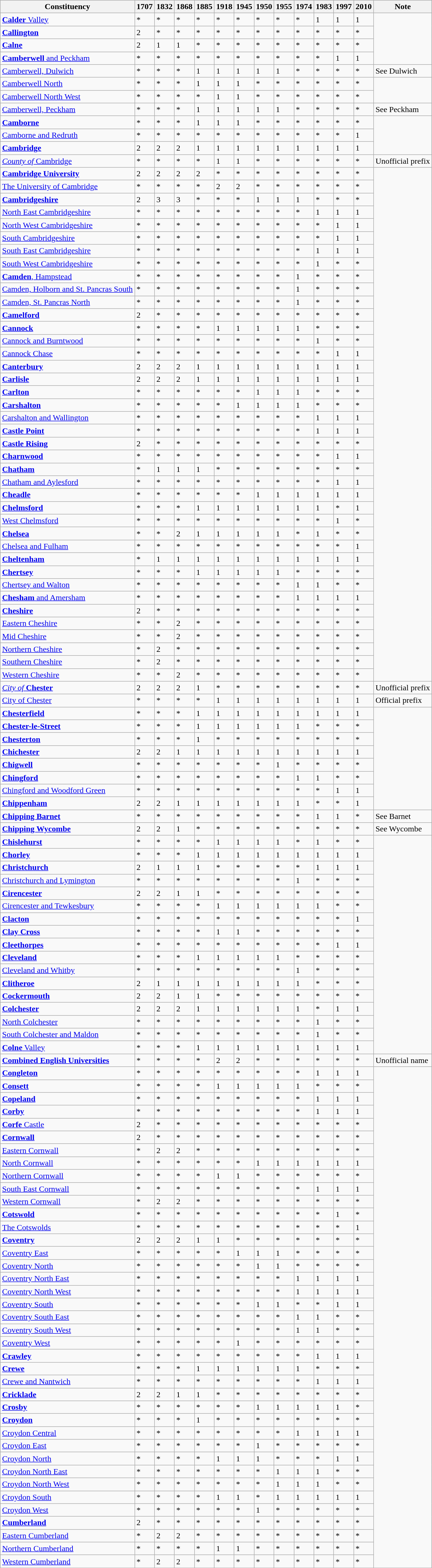<table class="wikitable">
<tr>
<th>Constituency</th>
<th>1707</th>
<th>1832</th>
<th>1868</th>
<th>1885</th>
<th>1918</th>
<th>1945</th>
<th>1950</th>
<th>1955</th>
<th>1974</th>
<th>1983</th>
<th>1997</th>
<th>2010</th>
<th>Note</th>
</tr>
<tr>
<td><a href='#'><strong>Calder</strong> Valley</a></td>
<td>*</td>
<td>*</td>
<td>*</td>
<td>*</td>
<td>*</td>
<td>*</td>
<td>*</td>
<td>*</td>
<td>*</td>
<td>1</td>
<td>1</td>
<td>1</td>
</tr>
<tr>
<td><strong><a href='#'>Callington</a></strong></td>
<td>2</td>
<td>*</td>
<td>*</td>
<td>*</td>
<td>*</td>
<td>*</td>
<td>*</td>
<td>*</td>
<td>*</td>
<td>*</td>
<td>*</td>
<td>*</td>
</tr>
<tr>
<td><strong><a href='#'>Calne</a></strong></td>
<td>2</td>
<td>1</td>
<td>1</td>
<td>*</td>
<td>*</td>
<td>*</td>
<td>*</td>
<td>*</td>
<td>*</td>
<td>*</td>
<td>*</td>
<td>*</td>
</tr>
<tr>
<td><a href='#'><strong>Camberwell</strong> and Peckham</a></td>
<td>*</td>
<td>*</td>
<td>*</td>
<td>*</td>
<td>*</td>
<td>*</td>
<td>*</td>
<td>*</td>
<td>*</td>
<td>*</td>
<td>1</td>
<td>1</td>
</tr>
<tr>
<td><a href='#'>Camberwell, Dulwich</a></td>
<td>*</td>
<td>*</td>
<td>*</td>
<td>1</td>
<td>1</td>
<td>1</td>
<td>1</td>
<td>1</td>
<td>*</td>
<td>*</td>
<td>*</td>
<td>*</td>
<td>See Dulwich</td>
</tr>
<tr>
<td><a href='#'>Camberwell North</a></td>
<td>*</td>
<td>*</td>
<td>*</td>
<td>1</td>
<td>1</td>
<td>1</td>
<td>*</td>
<td>*</td>
<td>*</td>
<td>*</td>
<td>*</td>
<td>*</td>
</tr>
<tr>
<td><a href='#'>Camberwell North West</a></td>
<td>*</td>
<td>*</td>
<td>*</td>
<td>*</td>
<td>1</td>
<td>1</td>
<td>*</td>
<td>*</td>
<td>*</td>
<td>*</td>
<td>*</td>
<td>*</td>
</tr>
<tr>
<td><a href='#'>Camberwell, Peckham</a></td>
<td>*</td>
<td>*</td>
<td>*</td>
<td>1</td>
<td>1</td>
<td>1</td>
<td>1</td>
<td>1</td>
<td>*</td>
<td>*</td>
<td>*</td>
<td>*</td>
<td>See Peckham</td>
</tr>
<tr>
<td><strong><a href='#'>Camborne</a></strong></td>
<td>*</td>
<td>*</td>
<td>*</td>
<td>1</td>
<td>1</td>
<td>1</td>
<td>*</td>
<td>*</td>
<td>*</td>
<td>*</td>
<td>*</td>
<td>*</td>
</tr>
<tr>
<td><a href='#'>Camborne and Redruth</a></td>
<td>*</td>
<td>*</td>
<td>*</td>
<td>*</td>
<td>*</td>
<td>*</td>
<td>*</td>
<td>*</td>
<td>*</td>
<td>*</td>
<td>*</td>
<td>1</td>
</tr>
<tr>
<td><strong><a href='#'>Cambridge</a></strong></td>
<td>2</td>
<td>2</td>
<td>2</td>
<td>1</td>
<td>1</td>
<td>1</td>
<td>1</td>
<td>1</td>
<td>1</td>
<td>1</td>
<td>1</td>
<td>1</td>
</tr>
<tr>
<td><a href='#'><em>County of</em> Cambridge</a></td>
<td>*</td>
<td>*</td>
<td>*</td>
<td>*</td>
<td>1</td>
<td>1</td>
<td>*</td>
<td>*</td>
<td>*</td>
<td>*</td>
<td>*</td>
<td>*</td>
<td>Unofficial prefix</td>
</tr>
<tr>
<td><strong><a href='#'>Cambridge University</a></strong></td>
<td>2</td>
<td>2</td>
<td>2</td>
<td>2</td>
<td>*</td>
<td>*</td>
<td>*</td>
<td>*</td>
<td>*</td>
<td>*</td>
<td>*</td>
<td>*</td>
</tr>
<tr>
<td><a href='#'>The University of Cambridge</a></td>
<td>*</td>
<td>*</td>
<td>*</td>
<td>*</td>
<td>2</td>
<td>2</td>
<td>*</td>
<td>*</td>
<td>*</td>
<td>*</td>
<td>*</td>
<td>*</td>
</tr>
<tr>
<td><strong><a href='#'>Cambridgeshire</a></strong></td>
<td>2</td>
<td>3</td>
<td>3</td>
<td>*</td>
<td>*</td>
<td>*</td>
<td>1</td>
<td>1</td>
<td>1</td>
<td>*</td>
<td>*</td>
<td>*</td>
</tr>
<tr>
<td><a href='#'>North East Cambridgeshire</a></td>
<td>*</td>
<td>*</td>
<td>*</td>
<td>*</td>
<td>*</td>
<td>*</td>
<td>*</td>
<td>*</td>
<td>*</td>
<td>1</td>
<td>1</td>
<td>1</td>
</tr>
<tr>
<td><a href='#'>North West Cambridgeshire</a></td>
<td>*</td>
<td>*</td>
<td>*</td>
<td>*</td>
<td>*</td>
<td>*</td>
<td>*</td>
<td>*</td>
<td>*</td>
<td>*</td>
<td>1</td>
<td>1</td>
</tr>
<tr>
<td><a href='#'>South Cambridgeshire</a></td>
<td>*</td>
<td>*</td>
<td>*</td>
<td>*</td>
<td>*</td>
<td>*</td>
<td>*</td>
<td>*</td>
<td>*</td>
<td>*</td>
<td>1</td>
<td>1</td>
</tr>
<tr>
<td><a href='#'>South East Cambridgeshire</a></td>
<td>*</td>
<td>*</td>
<td>*</td>
<td>*</td>
<td>*</td>
<td>*</td>
<td>*</td>
<td>*</td>
<td>*</td>
<td>1</td>
<td>1</td>
<td>1</td>
</tr>
<tr>
<td><a href='#'>South West Cambridgeshire</a></td>
<td>*</td>
<td>*</td>
<td>*</td>
<td>*</td>
<td>*</td>
<td>*</td>
<td>*</td>
<td>*</td>
<td>*</td>
<td>1</td>
<td>*</td>
<td>*</td>
</tr>
<tr>
<td><a href='#'><strong>Camden</strong>, Hampstead</a></td>
<td>*</td>
<td>*</td>
<td>*</td>
<td>*</td>
<td>*</td>
<td>*</td>
<td>*</td>
<td>*</td>
<td>1</td>
<td>*</td>
<td>*</td>
<td>*</td>
</tr>
<tr>
<td><a href='#'>Camden, Holborn and St. Pancras South</a></td>
<td>*</td>
<td>*</td>
<td>*</td>
<td>*</td>
<td>*</td>
<td>*</td>
<td>*</td>
<td>*</td>
<td>1</td>
<td>*</td>
<td>*</td>
<td>*</td>
</tr>
<tr>
<td><a href='#'>Camden, St. Pancras North</a></td>
<td>*</td>
<td>*</td>
<td>*</td>
<td>*</td>
<td>*</td>
<td>*</td>
<td>*</td>
<td>*</td>
<td>1</td>
<td>*</td>
<td>*</td>
<td>*</td>
</tr>
<tr>
<td><strong><a href='#'>Camelford</a></strong></td>
<td>2</td>
<td>*</td>
<td>*</td>
<td>*</td>
<td>*</td>
<td>*</td>
<td>*</td>
<td>*</td>
<td>*</td>
<td>*</td>
<td>*</td>
<td>*</td>
</tr>
<tr>
<td><strong><a href='#'>Cannock</a></strong></td>
<td>*</td>
<td>*</td>
<td>*</td>
<td>*</td>
<td>1</td>
<td>1</td>
<td>1</td>
<td>1</td>
<td>1</td>
<td>*</td>
<td>*</td>
<td>*</td>
</tr>
<tr>
<td><a href='#'>Cannock and Burntwood</a></td>
<td>*</td>
<td>*</td>
<td>*</td>
<td>*</td>
<td>*</td>
<td>*</td>
<td>*</td>
<td>*</td>
<td>*</td>
<td>1</td>
<td>*</td>
<td>*</td>
</tr>
<tr>
<td><a href='#'>Cannock Chase</a></td>
<td>*</td>
<td>*</td>
<td>*</td>
<td>*</td>
<td>*</td>
<td>*</td>
<td>*</td>
<td>*</td>
<td>*</td>
<td>*</td>
<td>1</td>
<td>1</td>
</tr>
<tr>
<td><strong><a href='#'>Canterbury</a></strong></td>
<td>2</td>
<td>2</td>
<td>2</td>
<td>1</td>
<td>1</td>
<td>1</td>
<td>1</td>
<td>1</td>
<td>1</td>
<td>1</td>
<td>1</td>
<td>1</td>
</tr>
<tr>
<td><strong><a href='#'>Carlisle</a></strong></td>
<td>2</td>
<td>2</td>
<td>2</td>
<td>1</td>
<td>1</td>
<td>1</td>
<td>1</td>
<td>1</td>
<td>1</td>
<td>1</td>
<td>1</td>
<td>1</td>
</tr>
<tr>
<td><strong><a href='#'>Carlton</a></strong></td>
<td>*</td>
<td>*</td>
<td>*</td>
<td>*</td>
<td>*</td>
<td>*</td>
<td>1</td>
<td>1</td>
<td>1</td>
<td>*</td>
<td>*</td>
<td>*</td>
</tr>
<tr>
<td><strong><a href='#'>Carshalton</a></strong></td>
<td>*</td>
<td>*</td>
<td>*</td>
<td>*</td>
<td>*</td>
<td>1</td>
<td>1</td>
<td>1</td>
<td>1</td>
<td>*</td>
<td>*</td>
<td>*</td>
</tr>
<tr>
<td><a href='#'>Carshalton and Wallington</a></td>
<td>*</td>
<td>*</td>
<td>*</td>
<td>*</td>
<td>*</td>
<td>*</td>
<td>*</td>
<td>*</td>
<td>*</td>
<td>1</td>
<td>1</td>
<td>1</td>
</tr>
<tr>
<td><strong><a href='#'>Castle Point</a></strong></td>
<td>*</td>
<td>*</td>
<td>*</td>
<td>*</td>
<td>*</td>
<td>*</td>
<td>*</td>
<td>*</td>
<td>*</td>
<td>1</td>
<td>1</td>
<td>1</td>
</tr>
<tr>
<td><strong><a href='#'>Castle Rising</a></strong></td>
<td>2</td>
<td>*</td>
<td>*</td>
<td>*</td>
<td>*</td>
<td>*</td>
<td>*</td>
<td>*</td>
<td>*</td>
<td>*</td>
<td>*</td>
<td>*</td>
</tr>
<tr>
<td><strong><a href='#'>Charnwood</a></strong></td>
<td>*</td>
<td>*</td>
<td>*</td>
<td>*</td>
<td>*</td>
<td>*</td>
<td>*</td>
<td>*</td>
<td>*</td>
<td>*</td>
<td>1</td>
<td>1</td>
</tr>
<tr>
<td><strong><a href='#'>Chatham</a></strong></td>
<td>*</td>
<td>1</td>
<td>1</td>
<td>1</td>
<td>*</td>
<td>*</td>
<td>*</td>
<td>*</td>
<td>*</td>
<td>*</td>
<td>*</td>
<td>*</td>
</tr>
<tr>
<td><a href='#'>Chatham and Aylesford</a></td>
<td>*</td>
<td>*</td>
<td>*</td>
<td>*</td>
<td>*</td>
<td>*</td>
<td>*</td>
<td>*</td>
<td>*</td>
<td>*</td>
<td>1</td>
<td>1</td>
</tr>
<tr>
<td><strong><a href='#'>Cheadle</a></strong></td>
<td>*</td>
<td>*</td>
<td>*</td>
<td>*</td>
<td>*</td>
<td>*</td>
<td>1</td>
<td>1</td>
<td>1</td>
<td>1</td>
<td>1</td>
<td>1</td>
</tr>
<tr>
<td><strong><a href='#'>Chelmsford</a></strong></td>
<td>*</td>
<td>*</td>
<td>*</td>
<td>1</td>
<td>1</td>
<td>1</td>
<td>1</td>
<td>1</td>
<td>1</td>
<td>1</td>
<td>*</td>
<td>1</td>
</tr>
<tr>
<td><a href='#'>West Chelmsford</a></td>
<td>*</td>
<td>*</td>
<td>*</td>
<td>*</td>
<td>*</td>
<td>*</td>
<td>*</td>
<td>*</td>
<td>*</td>
<td>*</td>
<td>1</td>
<td>*</td>
</tr>
<tr>
<td><strong><a href='#'>Chelsea</a></strong></td>
<td>*</td>
<td>*</td>
<td>2</td>
<td>1</td>
<td>1</td>
<td>1</td>
<td>1</td>
<td>1</td>
<td>*</td>
<td>1</td>
<td>*</td>
<td>*</td>
</tr>
<tr>
<td><a href='#'>Chelsea and Fulham</a></td>
<td>*</td>
<td>*</td>
<td>*</td>
<td>*</td>
<td>*</td>
<td>*</td>
<td>*</td>
<td>*</td>
<td>*</td>
<td>*</td>
<td>*</td>
<td>1</td>
</tr>
<tr>
<td><strong><a href='#'>Cheltenham</a></strong></td>
<td>*</td>
<td>1</td>
<td>1</td>
<td>1</td>
<td>1</td>
<td>1</td>
<td>1</td>
<td>1</td>
<td>1</td>
<td>1</td>
<td>1</td>
<td>1</td>
</tr>
<tr>
<td><strong><a href='#'>Chertsey</a></strong></td>
<td>*</td>
<td>*</td>
<td>*</td>
<td>1</td>
<td>1</td>
<td>1</td>
<td>1</td>
<td>1</td>
<td>*</td>
<td>*</td>
<td>*</td>
<td>*</td>
</tr>
<tr>
<td><a href='#'>Chertsey and Walton</a></td>
<td>*</td>
<td>*</td>
<td>*</td>
<td>*</td>
<td>*</td>
<td>*</td>
<td>*</td>
<td>*</td>
<td>1</td>
<td>1</td>
<td>*</td>
<td>*</td>
</tr>
<tr>
<td><a href='#'><strong>Chesham</strong> and Amersham</a></td>
<td>*</td>
<td>*</td>
<td>*</td>
<td>*</td>
<td>*</td>
<td>*</td>
<td>*</td>
<td>*</td>
<td>1</td>
<td>1</td>
<td>1</td>
<td>1</td>
</tr>
<tr>
<td><strong><a href='#'>Cheshire</a></strong></td>
<td>2</td>
<td>*</td>
<td>*</td>
<td>*</td>
<td>*</td>
<td>*</td>
<td>*</td>
<td>*</td>
<td>*</td>
<td>*</td>
<td>*</td>
<td>*</td>
</tr>
<tr>
<td><a href='#'>Eastern Cheshire</a></td>
<td>*</td>
<td>*</td>
<td>2</td>
<td>*</td>
<td>*</td>
<td>*</td>
<td>*</td>
<td>*</td>
<td>*</td>
<td>*</td>
<td>*</td>
<td>*</td>
</tr>
<tr>
<td><a href='#'>Mid Cheshire</a></td>
<td>*</td>
<td>*</td>
<td>2</td>
<td>*</td>
<td>*</td>
<td>*</td>
<td>*</td>
<td>*</td>
<td>*</td>
<td>*</td>
<td>*</td>
<td>*</td>
</tr>
<tr>
<td><a href='#'>Northern Cheshire</a></td>
<td>*</td>
<td>2</td>
<td>*</td>
<td>*</td>
<td>*</td>
<td>*</td>
<td>*</td>
<td>*</td>
<td>*</td>
<td>*</td>
<td>*</td>
<td>*</td>
</tr>
<tr>
<td><a href='#'>Southern Cheshire</a></td>
<td>*</td>
<td>2</td>
<td>*</td>
<td>*</td>
<td>*</td>
<td>*</td>
<td>*</td>
<td>*</td>
<td>*</td>
<td>*</td>
<td>*</td>
<td>*</td>
</tr>
<tr>
<td><a href='#'>Western Cheshire</a></td>
<td>*</td>
<td>*</td>
<td>2</td>
<td>*</td>
<td>*</td>
<td>*</td>
<td>*</td>
<td>*</td>
<td>*</td>
<td>*</td>
<td>*</td>
<td>*</td>
</tr>
<tr>
<td><a href='#'><em>City of</em> <strong>Chester</strong></a></td>
<td>2</td>
<td>2</td>
<td>2</td>
<td>1</td>
<td>*</td>
<td>*</td>
<td>*</td>
<td>*</td>
<td>*</td>
<td>*</td>
<td>*</td>
<td>*</td>
<td>Unofficial prefix</td>
</tr>
<tr>
<td><a href='#'>City of Chester</a></td>
<td>*</td>
<td>*</td>
<td>*</td>
<td>*</td>
<td>1</td>
<td>1</td>
<td>1</td>
<td>1</td>
<td>1</td>
<td>1</td>
<td>1</td>
<td>1</td>
<td>Official prefix</td>
</tr>
<tr>
<td><strong><a href='#'>Chesterfield</a></strong></td>
<td>*</td>
<td>*</td>
<td>*</td>
<td>1</td>
<td>1</td>
<td>1</td>
<td>1</td>
<td>1</td>
<td>1</td>
<td>1</td>
<td>1</td>
<td>1</td>
</tr>
<tr>
<td><strong><a href='#'>Chester-le-Street</a></strong></td>
<td>*</td>
<td>*</td>
<td>*</td>
<td>1</td>
<td>1</td>
<td>1</td>
<td>1</td>
<td>1</td>
<td>1</td>
<td>*</td>
<td>*</td>
<td>*</td>
</tr>
<tr>
<td><strong><a href='#'>Chesterton</a></strong></td>
<td>*</td>
<td>*</td>
<td>*</td>
<td>1</td>
<td>*</td>
<td>*</td>
<td>*</td>
<td>*</td>
<td>*</td>
<td>*</td>
<td>*</td>
<td>*</td>
</tr>
<tr>
<td><strong><a href='#'>Chichester</a></strong></td>
<td>2</td>
<td>2</td>
<td>1</td>
<td>1</td>
<td>1</td>
<td>1</td>
<td>1</td>
<td>1</td>
<td>1</td>
<td>1</td>
<td>1</td>
<td>1</td>
</tr>
<tr>
<td><strong><a href='#'>Chigwell</a></strong></td>
<td>*</td>
<td>*</td>
<td>*</td>
<td>*</td>
<td>*</td>
<td>*</td>
<td>*</td>
<td>1</td>
<td>*</td>
<td>*</td>
<td>*</td>
<td>*</td>
</tr>
<tr>
<td><strong><a href='#'>Chingford</a></strong></td>
<td>*</td>
<td>*</td>
<td>*</td>
<td>*</td>
<td>*</td>
<td>*</td>
<td>*</td>
<td>*</td>
<td>1</td>
<td>1</td>
<td>*</td>
<td>*</td>
</tr>
<tr>
<td><a href='#'>Chingford and Woodford Green</a></td>
<td>*</td>
<td>*</td>
<td>*</td>
<td>*</td>
<td>*</td>
<td>*</td>
<td>*</td>
<td>*</td>
<td>*</td>
<td>*</td>
<td>1</td>
<td>1</td>
</tr>
<tr>
<td><strong><a href='#'>Chippenham</a></strong></td>
<td>2</td>
<td>2</td>
<td>1</td>
<td>1</td>
<td>1</td>
<td>1</td>
<td>1</td>
<td>1</td>
<td>1</td>
<td>*</td>
<td>*</td>
<td>1</td>
</tr>
<tr>
<td><strong><a href='#'>Chipping Barnet</a></strong></td>
<td>*</td>
<td>*</td>
<td>*</td>
<td>*</td>
<td>*</td>
<td>*</td>
<td>*</td>
<td>*</td>
<td>*</td>
<td>1</td>
<td>1</td>
<td>*</td>
<td>See Barnet</td>
</tr>
<tr>
<td><strong><a href='#'>Chipping Wycombe</a></strong></td>
<td>2</td>
<td>2</td>
<td>1</td>
<td>*</td>
<td>*</td>
<td>*</td>
<td>*</td>
<td>*</td>
<td>*</td>
<td>*</td>
<td>*</td>
<td>*</td>
<td>See Wycombe</td>
</tr>
<tr>
<td><strong><a href='#'>Chislehurst</a></strong></td>
<td>*</td>
<td>*</td>
<td>*</td>
<td>*</td>
<td>1</td>
<td>1</td>
<td>1</td>
<td>1</td>
<td>*</td>
<td>1</td>
<td>*</td>
<td>*</td>
</tr>
<tr>
<td><strong><a href='#'>Chorley</a></strong></td>
<td>*</td>
<td>*</td>
<td>*</td>
<td>1</td>
<td>1</td>
<td>1</td>
<td>1</td>
<td>1</td>
<td>1</td>
<td>1</td>
<td>1</td>
<td>1</td>
</tr>
<tr>
<td><strong><a href='#'>Christchurch</a></strong></td>
<td>2</td>
<td>1</td>
<td>1</td>
<td>1</td>
<td>*</td>
<td>*</td>
<td>*</td>
<td>*</td>
<td>*</td>
<td>1</td>
<td>1</td>
<td>1</td>
</tr>
<tr>
<td><a href='#'>Christchurch and Lymington</a></td>
<td>*</td>
<td>*</td>
<td>*</td>
<td>*</td>
<td>*</td>
<td>*</td>
<td>*</td>
<td>*</td>
<td>1</td>
<td>*</td>
<td>*</td>
<td>*</td>
</tr>
<tr>
<td><strong><a href='#'>Cirencester</a></strong></td>
<td>2</td>
<td>2</td>
<td>1</td>
<td>1</td>
<td>*</td>
<td>*</td>
<td>*</td>
<td>*</td>
<td>*</td>
<td>*</td>
<td>*</td>
<td>*</td>
</tr>
<tr>
<td><a href='#'>Cirencester and Tewkesbury</a></td>
<td>*</td>
<td>*</td>
<td>*</td>
<td>*</td>
<td>1</td>
<td>1</td>
<td>1</td>
<td>1</td>
<td>1</td>
<td>1</td>
<td>*</td>
<td>*</td>
</tr>
<tr>
<td><strong><a href='#'>Clacton</a></strong></td>
<td>*</td>
<td>*</td>
<td>*</td>
<td>*</td>
<td>*</td>
<td>*</td>
<td>*</td>
<td>*</td>
<td>*</td>
<td>*</td>
<td>*</td>
<td>1</td>
</tr>
<tr>
<td><strong><a href='#'>Clay Cross</a></strong></td>
<td>*</td>
<td>*</td>
<td>*</td>
<td>*</td>
<td>1</td>
<td>1</td>
<td>*</td>
<td>*</td>
<td>*</td>
<td>*</td>
<td>*</td>
<td>*</td>
</tr>
<tr>
<td><strong><a href='#'>Cleethorpes</a></strong></td>
<td>*</td>
<td>*</td>
<td>*</td>
<td>*</td>
<td>*</td>
<td>*</td>
<td>*</td>
<td>*</td>
<td>*</td>
<td>*</td>
<td>1</td>
<td>1</td>
</tr>
<tr>
<td><strong><a href='#'>Cleveland</a></strong></td>
<td>*</td>
<td>*</td>
<td>*</td>
<td>1</td>
<td>1</td>
<td>1</td>
<td>1</td>
<td>1</td>
<td>*</td>
<td>*</td>
<td>*</td>
<td>*</td>
</tr>
<tr>
<td><a href='#'>Cleveland and Whitby</a></td>
<td>*</td>
<td>*</td>
<td>*</td>
<td>*</td>
<td>*</td>
<td>*</td>
<td>*</td>
<td>*</td>
<td>1</td>
<td>*</td>
<td>*</td>
<td>*</td>
</tr>
<tr>
<td><strong><a href='#'>Clitheroe</a></strong></td>
<td>2</td>
<td>1</td>
<td>1</td>
<td>1</td>
<td>1</td>
<td>1</td>
<td>1</td>
<td>1</td>
<td>1</td>
<td>*</td>
<td>*</td>
<td>*</td>
</tr>
<tr>
<td><strong><a href='#'>Cockermouth</a></strong></td>
<td>2</td>
<td>2</td>
<td>1</td>
<td>1</td>
<td>*</td>
<td>*</td>
<td>*</td>
<td>*</td>
<td>*</td>
<td>*</td>
<td>*</td>
<td>*</td>
</tr>
<tr>
<td><strong><a href='#'>Colchester</a></strong></td>
<td>2</td>
<td>2</td>
<td>2</td>
<td>1</td>
<td>1</td>
<td>1</td>
<td>1</td>
<td>1</td>
<td>1</td>
<td>*</td>
<td>1</td>
<td>1</td>
</tr>
<tr>
<td><a href='#'>North Colchester</a></td>
<td>*</td>
<td>*</td>
<td>*</td>
<td>*</td>
<td>*</td>
<td>*</td>
<td>*</td>
<td>*</td>
<td>*</td>
<td>1</td>
<td>*</td>
<td>*</td>
</tr>
<tr>
<td><a href='#'>South Colchester and Maldon</a></td>
<td>*</td>
<td>*</td>
<td>*</td>
<td>*</td>
<td>*</td>
<td>*</td>
<td>*</td>
<td>*</td>
<td>*</td>
<td>1</td>
<td>*</td>
<td>*</td>
</tr>
<tr>
<td><a href='#'><strong>Colne</strong> Valley</a></td>
<td>*</td>
<td>*</td>
<td>*</td>
<td>1</td>
<td>1</td>
<td>1</td>
<td>1</td>
<td>1</td>
<td>1</td>
<td>1</td>
<td>1</td>
<td>1</td>
</tr>
<tr>
<td><strong><a href='#'>Combined English Universities</a></strong></td>
<td>*</td>
<td>*</td>
<td>*</td>
<td>*</td>
<td>2</td>
<td>2</td>
<td>*</td>
<td>*</td>
<td>*</td>
<td>*</td>
<td>*</td>
<td>*</td>
<td>Unofficial name</td>
</tr>
<tr>
<td><strong><a href='#'>Congleton</a></strong></td>
<td>*</td>
<td>*</td>
<td>*</td>
<td>*</td>
<td>*</td>
<td>*</td>
<td>*</td>
<td>*</td>
<td>*</td>
<td>1</td>
<td>1</td>
<td>1</td>
</tr>
<tr>
<td><strong><a href='#'>Consett</a></strong></td>
<td>*</td>
<td>*</td>
<td>*</td>
<td>*</td>
<td>1</td>
<td>1</td>
<td>1</td>
<td>1</td>
<td>1</td>
<td>*</td>
<td>*</td>
<td>*</td>
</tr>
<tr>
<td><strong><a href='#'>Copeland</a></strong></td>
<td>*</td>
<td>*</td>
<td>*</td>
<td>*</td>
<td>*</td>
<td>*</td>
<td>*</td>
<td>*</td>
<td>*</td>
<td>1</td>
<td>1</td>
<td>1</td>
</tr>
<tr>
<td><strong><a href='#'>Corby</a></strong></td>
<td>*</td>
<td>*</td>
<td>*</td>
<td>*</td>
<td>*</td>
<td>*</td>
<td>*</td>
<td>*</td>
<td>*</td>
<td>1</td>
<td>1</td>
<td>1</td>
</tr>
<tr>
<td><a href='#'><strong>Corfe</strong> Castle</a></td>
<td>2</td>
<td>*</td>
<td>*</td>
<td>*</td>
<td>*</td>
<td>*</td>
<td>*</td>
<td>*</td>
<td>*</td>
<td>*</td>
<td>*</td>
<td>*</td>
</tr>
<tr>
<td><strong><a href='#'>Cornwall</a></strong></td>
<td>2</td>
<td>*</td>
<td>*</td>
<td>*</td>
<td>*</td>
<td>*</td>
<td>*</td>
<td>*</td>
<td>*</td>
<td>*</td>
<td>*</td>
<td>*</td>
</tr>
<tr>
<td><a href='#'>Eastern Cornwall</a></td>
<td>*</td>
<td>2</td>
<td>2</td>
<td>*</td>
<td>*</td>
<td>*</td>
<td>*</td>
<td>*</td>
<td>*</td>
<td>*</td>
<td>*</td>
<td>*</td>
</tr>
<tr>
<td><a href='#'>North Cornwall</a></td>
<td>*</td>
<td>*</td>
<td>*</td>
<td>*</td>
<td>*</td>
<td>*</td>
<td>1</td>
<td>1</td>
<td>1</td>
<td>1</td>
<td>1</td>
<td>1</td>
</tr>
<tr>
<td><a href='#'>Northern Cornwall</a></td>
<td>*</td>
<td>*</td>
<td>*</td>
<td>*</td>
<td>1</td>
<td>1</td>
<td>*</td>
<td>*</td>
<td>*</td>
<td>*</td>
<td>*</td>
<td>*</td>
</tr>
<tr>
<td><a href='#'>South East Cornwall</a></td>
<td>*</td>
<td>*</td>
<td>*</td>
<td>*</td>
<td>*</td>
<td>*</td>
<td>*</td>
<td>*</td>
<td>*</td>
<td>1</td>
<td>1</td>
<td>1</td>
</tr>
<tr>
<td><a href='#'>Western Cornwall</a></td>
<td>*</td>
<td>2</td>
<td>2</td>
<td>*</td>
<td>*</td>
<td>*</td>
<td>*</td>
<td>*</td>
<td>*</td>
<td>*</td>
<td>*</td>
<td>*</td>
</tr>
<tr>
<td><strong><a href='#'>Cotswold</a></strong></td>
<td>*</td>
<td>*</td>
<td>*</td>
<td>*</td>
<td>*</td>
<td>*</td>
<td>*</td>
<td>*</td>
<td>*</td>
<td>*</td>
<td>1</td>
<td>*</td>
</tr>
<tr>
<td><a href='#'>The Cotswolds</a></td>
<td>*</td>
<td>*</td>
<td>*</td>
<td>*</td>
<td>*</td>
<td>*</td>
<td>*</td>
<td>*</td>
<td>*</td>
<td>*</td>
<td>*</td>
<td>1</td>
</tr>
<tr>
<td><strong><a href='#'>Coventry</a></strong></td>
<td>2</td>
<td>2</td>
<td>2</td>
<td>1</td>
<td>1</td>
<td>*</td>
<td>*</td>
<td>*</td>
<td>*</td>
<td>*</td>
<td>*</td>
<td>*</td>
</tr>
<tr>
<td><a href='#'>Coventry East</a></td>
<td>*</td>
<td>*</td>
<td>*</td>
<td>*</td>
<td>*</td>
<td>1</td>
<td>1</td>
<td>1</td>
<td>*</td>
<td>*</td>
<td>*</td>
<td>*</td>
</tr>
<tr>
<td><a href='#'>Coventry North</a></td>
<td>*</td>
<td>*</td>
<td>*</td>
<td>*</td>
<td>*</td>
<td>*</td>
<td>1</td>
<td>1</td>
<td>*</td>
<td>*</td>
<td>*</td>
<td>*</td>
</tr>
<tr>
<td><a href='#'>Coventry North East</a></td>
<td>*</td>
<td>*</td>
<td>*</td>
<td>*</td>
<td>*</td>
<td>*</td>
<td>*</td>
<td>*</td>
<td>1</td>
<td>1</td>
<td>1</td>
<td>1</td>
</tr>
<tr>
<td><a href='#'>Coventry North West</a></td>
<td>*</td>
<td>*</td>
<td>*</td>
<td>*</td>
<td>*</td>
<td>*</td>
<td>*</td>
<td>*</td>
<td>1</td>
<td>1</td>
<td>1</td>
<td>1</td>
</tr>
<tr>
<td><a href='#'>Coventry South</a></td>
<td>*</td>
<td>*</td>
<td>*</td>
<td>*</td>
<td>*</td>
<td>*</td>
<td>1</td>
<td>1</td>
<td>*</td>
<td>*</td>
<td>1</td>
<td>1</td>
</tr>
<tr>
<td><a href='#'>Coventry South East</a></td>
<td>*</td>
<td>*</td>
<td>*</td>
<td>*</td>
<td>*</td>
<td>*</td>
<td>*</td>
<td>*</td>
<td>1</td>
<td>1</td>
<td>*</td>
<td>*</td>
</tr>
<tr>
<td><a href='#'>Coventry South West</a></td>
<td>*</td>
<td>*</td>
<td>*</td>
<td>*</td>
<td>*</td>
<td>*</td>
<td>*</td>
<td>*</td>
<td>1</td>
<td>1</td>
<td>*</td>
<td>*</td>
</tr>
<tr>
<td><a href='#'>Coventry West</a></td>
<td>*</td>
<td>*</td>
<td>*</td>
<td>*</td>
<td>*</td>
<td>1</td>
<td>*</td>
<td>*</td>
<td>*</td>
<td>*</td>
<td>*</td>
<td>*</td>
</tr>
<tr>
<td><strong><a href='#'>Crawley</a></strong></td>
<td>*</td>
<td>*</td>
<td>*</td>
<td>*</td>
<td>*</td>
<td>*</td>
<td>*</td>
<td>*</td>
<td>*</td>
<td>1</td>
<td>1</td>
<td>1</td>
</tr>
<tr>
<td><strong><a href='#'>Crewe</a></strong></td>
<td>*</td>
<td>*</td>
<td>*</td>
<td>1</td>
<td>1</td>
<td>1</td>
<td>1</td>
<td>1</td>
<td>1</td>
<td>*</td>
<td>*</td>
<td>*</td>
</tr>
<tr>
<td><a href='#'>Crewe and Nantwich</a></td>
<td>*</td>
<td>*</td>
<td>*</td>
<td>*</td>
<td>*</td>
<td>*</td>
<td>*</td>
<td>*</td>
<td>*</td>
<td>1</td>
<td>1</td>
<td>1</td>
</tr>
<tr>
<td><strong><a href='#'>Cricklade</a></strong></td>
<td>2</td>
<td>2</td>
<td>1</td>
<td>1</td>
<td>*</td>
<td>*</td>
<td>*</td>
<td>*</td>
<td>*</td>
<td>*</td>
<td>*</td>
<td>*</td>
</tr>
<tr>
<td><strong><a href='#'>Crosby</a></strong></td>
<td>*</td>
<td>*</td>
<td>*</td>
<td>*</td>
<td>*</td>
<td>*</td>
<td>1</td>
<td>1</td>
<td>1</td>
<td>1</td>
<td>1</td>
<td>*</td>
</tr>
<tr>
<td><strong><a href='#'>Croydon</a></strong></td>
<td>*</td>
<td>*</td>
<td>*</td>
<td>1</td>
<td>*</td>
<td>*</td>
<td>*</td>
<td>*</td>
<td>*</td>
<td>*</td>
<td>*</td>
<td>*</td>
</tr>
<tr>
<td><a href='#'>Croydon Central</a></td>
<td>*</td>
<td>*</td>
<td>*</td>
<td>*</td>
<td>*</td>
<td>*</td>
<td>*</td>
<td>*</td>
<td>1</td>
<td>1</td>
<td>1</td>
<td>1</td>
</tr>
<tr>
<td><a href='#'>Croydon East</a></td>
<td>*</td>
<td>*</td>
<td>*</td>
<td>*</td>
<td>*</td>
<td>*</td>
<td>1</td>
<td>*</td>
<td>*</td>
<td>*</td>
<td>*</td>
<td>*</td>
</tr>
<tr>
<td><a href='#'>Croydon North</a></td>
<td>*</td>
<td>*</td>
<td>*</td>
<td>*</td>
<td>1</td>
<td>1</td>
<td>1</td>
<td>*</td>
<td>*</td>
<td>*</td>
<td>1</td>
<td>1</td>
</tr>
<tr>
<td><a href='#'>Croydon North East</a></td>
<td>*</td>
<td>*</td>
<td>*</td>
<td>*</td>
<td>*</td>
<td>*</td>
<td>*</td>
<td>1</td>
<td>1</td>
<td>1</td>
<td>*</td>
<td>*</td>
</tr>
<tr>
<td><a href='#'>Croydon North West</a></td>
<td>*</td>
<td>*</td>
<td>*</td>
<td>*</td>
<td>*</td>
<td>*</td>
<td>*</td>
<td>1</td>
<td>1</td>
<td>1</td>
<td>*</td>
<td>*</td>
</tr>
<tr>
<td><a href='#'>Croydon South</a></td>
<td>*</td>
<td>*</td>
<td>*</td>
<td>*</td>
<td>1</td>
<td>1</td>
<td>*</td>
<td>1</td>
<td>1</td>
<td>1</td>
<td>1</td>
<td>1</td>
</tr>
<tr>
<td><a href='#'>Croydon West</a></td>
<td>*</td>
<td>*</td>
<td>*</td>
<td>*</td>
<td>*</td>
<td>*</td>
<td>1</td>
<td>*</td>
<td>*</td>
<td>*</td>
<td>*</td>
<td>*</td>
</tr>
<tr>
<td><strong><a href='#'>Cumberland</a></strong></td>
<td>2</td>
<td>*</td>
<td>*</td>
<td>*</td>
<td>*</td>
<td>*</td>
<td>*</td>
<td>*</td>
<td>*</td>
<td>*</td>
<td>*</td>
<td>*</td>
</tr>
<tr>
<td><a href='#'>Eastern Cumberland</a></td>
<td>*</td>
<td>2</td>
<td>2</td>
<td>*</td>
<td>*</td>
<td>*</td>
<td>*</td>
<td>*</td>
<td>*</td>
<td>*</td>
<td>*</td>
<td>*</td>
</tr>
<tr>
<td><a href='#'>Northern Cumberland</a></td>
<td>*</td>
<td>*</td>
<td>*</td>
<td>*</td>
<td>1</td>
<td>1</td>
<td>*</td>
<td>*</td>
<td>*</td>
<td>*</td>
<td>*</td>
<td>*</td>
</tr>
<tr>
<td><a href='#'>Western Cumberland</a></td>
<td>*</td>
<td>2</td>
<td>2</td>
<td>*</td>
<td>*</td>
<td>*</td>
<td>*</td>
<td>*</td>
<td>*</td>
<td>*</td>
<td>*</td>
<td>*</td>
</tr>
<tr>
</tr>
</table>
